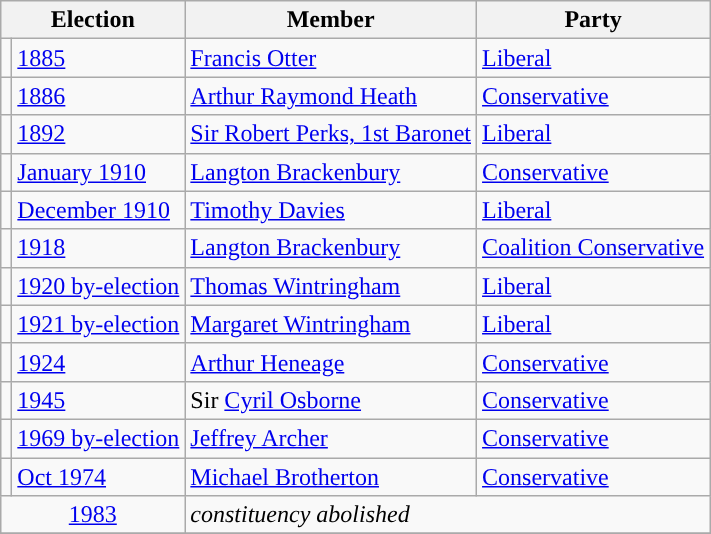<table class="wikitable">
<tr>
<th colspan="2">Election</th>
<th>Member</th>
<th>Party</th>
</tr>
<tr>
<td style="color:inherit;background-color: "></td>
<td><a href='#'>1885</a></td>
<td><a href='#'>Francis Otter</a></td>
<td><a href='#'>Liberal</a></td>
</tr>
<tr>
<td style="color:inherit;background-color: "></td>
<td><a href='#'>1886</a></td>
<td><a href='#'>Arthur Raymond Heath</a></td>
<td><a href='#'>Conservative</a></td>
</tr>
<tr>
<td style="color:inherit;background-color: "></td>
<td><a href='#'>1892</a></td>
<td><a href='#'>Sir Robert Perks, 1st Baronet</a></td>
<td><a href='#'>Liberal</a></td>
</tr>
<tr>
<td style="color:inherit;background-color: "></td>
<td><a href='#'>January 1910</a></td>
<td><a href='#'>Langton Brackenbury</a></td>
<td><a href='#'>Conservative</a></td>
</tr>
<tr>
<td style="color:inherit;background-color: "></td>
<td><a href='#'>December 1910</a></td>
<td><a href='#'>Timothy Davies</a></td>
<td><a href='#'>Liberal</a></td>
</tr>
<tr>
<td style="color:inherit;background-color: "></td>
<td><a href='#'>1918</a></td>
<td><a href='#'>Langton Brackenbury</a></td>
<td><a href='#'>Coalition Conservative</a></td>
</tr>
<tr>
<td style="color:inherit;background-color: "></td>
<td><a href='#'>1920 by-election</a></td>
<td><a href='#'>Thomas Wintringham</a></td>
<td><a href='#'>Liberal</a></td>
</tr>
<tr>
<td style="color:inherit;background-color: "></td>
<td><a href='#'>1921 by-election</a></td>
<td><a href='#'>Margaret Wintringham</a></td>
<td><a href='#'>Liberal</a></td>
</tr>
<tr>
<td style="color:inherit;background-color: "></td>
<td><a href='#'>1924</a></td>
<td><a href='#'>Arthur Heneage</a></td>
<td><a href='#'>Conservative</a></td>
</tr>
<tr>
<td style="color:inherit;background-color: "></td>
<td><a href='#'>1945</a></td>
<td>Sir <a href='#'>Cyril Osborne</a></td>
<td><a href='#'>Conservative</a></td>
</tr>
<tr>
<td style="color:inherit;background-color: "></td>
<td><a href='#'>1969 by-election</a></td>
<td><a href='#'>Jeffrey Archer</a></td>
<td><a href='#'>Conservative</a></td>
</tr>
<tr>
<td style="color:inherit;background-color: "></td>
<td><a href='#'>Oct 1974</a></td>
<td><a href='#'>Michael Brotherton</a></td>
<td><a href='#'>Conservative</a></td>
</tr>
<tr>
<td colspan="2" align="center"><a href='#'>1983</a></td>
<td colspan="2"><em>constituency abolished</em></td>
</tr>
<tr>
</tr>
</table>
